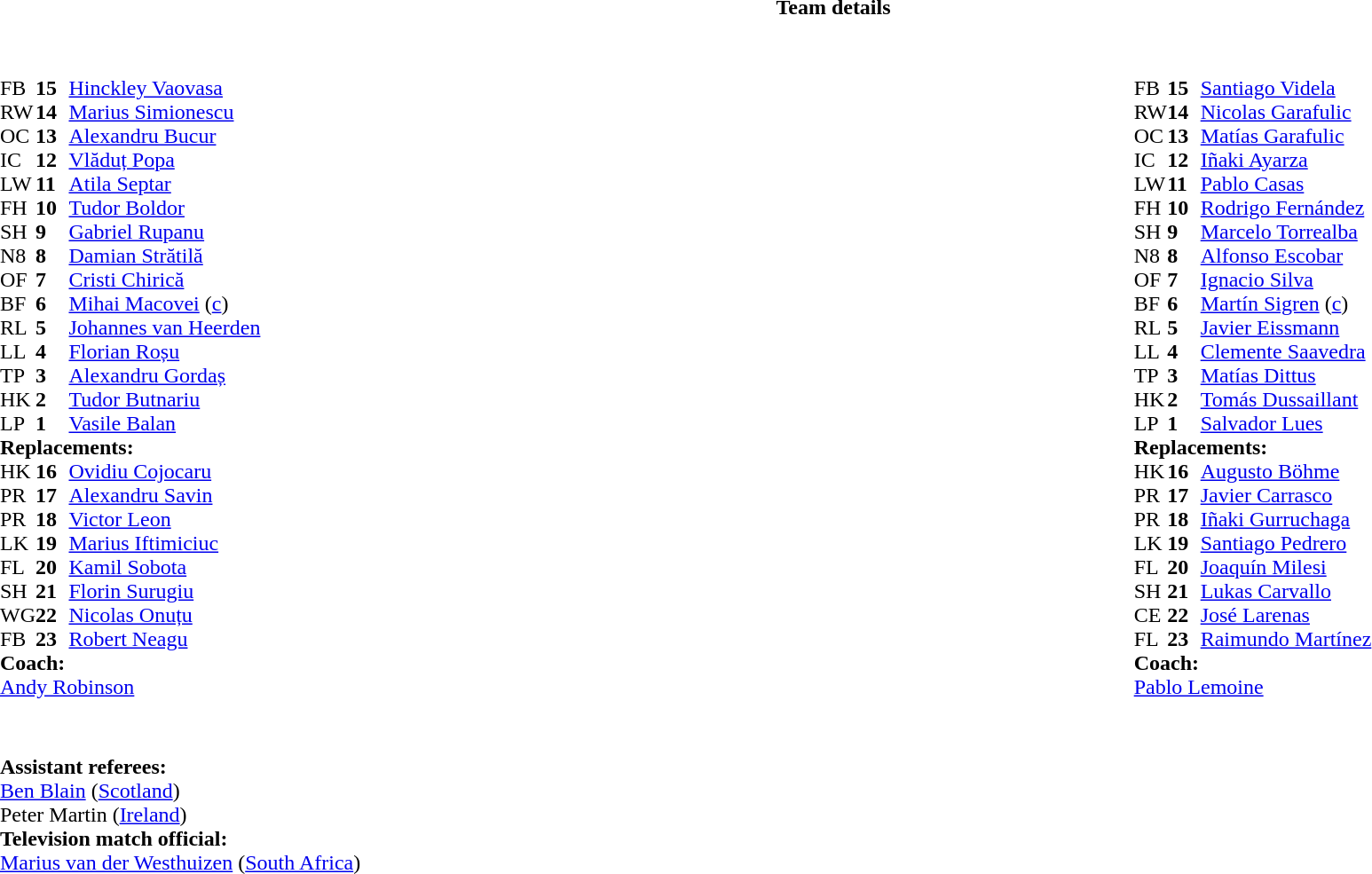<table border="0" style="width:100%;" class="collapsible collapsed">
<tr>
<th>Team details</th>
</tr>
<tr>
<td><br><table style="width:100%">
<tr>
<td style="vertical-align:top;width:50%"><br><table cellspacing="0" cellpadding="0">
<tr>
<th width="25"></th>
<th width="25"></th>
</tr>
<tr>
<td>FB</td>
<td><strong>15</strong></td>
<td><a href='#'>Hinckley Vaovasa</a></td>
</tr>
<tr>
<td>RW</td>
<td><strong>14</strong></td>
<td><a href='#'>Marius Simionescu</a></td>
</tr>
<tr>
<td>OC</td>
<td><strong>13</strong></td>
<td><a href='#'>Alexandru Bucur</a></td>
</tr>
<tr>
<td>IC</td>
<td><strong>12</strong></td>
<td><a href='#'>Vlăduț Popa</a></td>
</tr>
<tr>
<td>LW</td>
<td><strong>11</strong></td>
<td><a href='#'>Atila Septar</a></td>
<td></td>
<td></td>
</tr>
<tr>
<td>FH</td>
<td><strong>10</strong></td>
<td><a href='#'>Tudor Boldor</a></td>
<td></td>
<td></td>
</tr>
<tr>
<td>SH</td>
<td><strong>9</strong></td>
<td><a href='#'>Gabriel Rupanu</a></td>
<td></td>
<td></td>
</tr>
<tr>
<td>N8</td>
<td><strong>8</strong></td>
<td><a href='#'>Damian Strătilă</a></td>
</tr>
<tr>
<td>OF</td>
<td><strong>7</strong></td>
<td><a href='#'>Cristi Chirică</a></td>
<td></td>
<td></td>
</tr>
<tr>
<td>BF</td>
<td><strong>6</strong></td>
<td><a href='#'>Mihai Macovei</a> (<a href='#'>c</a>)</td>
</tr>
<tr>
<td>RL</td>
<td><strong>5</strong></td>
<td><a href='#'>Johannes van Heerden</a></td>
</tr>
<tr>
<td>LL</td>
<td><strong>4</strong></td>
<td><a href='#'>Florian Roșu</a></td>
<td></td>
<td></td>
</tr>
<tr>
<td>TP</td>
<td><strong>3</strong></td>
<td><a href='#'>Alexandru Gordaș</a></td>
<td></td>
<td></td>
</tr>
<tr>
<td>HK</td>
<td><strong>2</strong></td>
<td><a href='#'>Tudor Butnariu</a></td>
<td></td>
<td></td>
</tr>
<tr>
<td>LP</td>
<td><strong>1</strong></td>
<td><a href='#'>Vasile Balan</a></td>
<td></td>
<td></td>
<td></td>
</tr>
<tr>
<td colspan="3"><strong>Replacements:</strong></td>
</tr>
<tr>
<td>HK</td>
<td><strong>16</strong></td>
<td><a href='#'>Ovidiu Cojocaru</a></td>
<td></td>
<td></td>
</tr>
<tr>
<td>PR</td>
<td><strong>17</strong></td>
<td><a href='#'>Alexandru Savin</a></td>
<td></td>
<td></td>
<td></td>
</tr>
<tr>
<td>PR</td>
<td><strong>18</strong></td>
<td><a href='#'>Victor Leon</a></td>
<td></td>
<td></td>
</tr>
<tr>
<td>LK</td>
<td><strong>19</strong></td>
<td><a href='#'>Marius Iftimiciuc</a></td>
<td></td>
<td></td>
</tr>
<tr>
<td>FL</td>
<td><strong>20</strong></td>
<td><a href='#'>Kamil Sobota</a></td>
<td></td>
<td></td>
</tr>
<tr>
<td>SH</td>
<td><strong>21</strong></td>
<td><a href='#'>Florin Surugiu</a></td>
<td></td>
<td></td>
</tr>
<tr>
<td>WG</td>
<td><strong>22</strong></td>
<td><a href='#'>Nicolas Onuțu</a></td>
<td></td>
<td></td>
</tr>
<tr>
<td>FB</td>
<td><strong>23</strong></td>
<td><a href='#'>Robert Neagu</a></td>
<td></td>
<td></td>
</tr>
<tr>
<td colspan="3"><strong>Coach:</strong></td>
</tr>
<tr>
<td colspan="3"> <a href='#'>Andy Robinson</a></td>
</tr>
</table>
</td>
<td style="vertical-align:top"></td>
<td style="vertical-align:top;width:50%"><br><table cellspacing="0" cellpadding="0" style="margin:auto">
<tr>
<th width="25"></th>
<th width="25"></th>
</tr>
<tr>
<td>FB</td>
<td><strong>15</strong></td>
<td><a href='#'>Santiago Videla</a></td>
</tr>
<tr>
<td>RW</td>
<td><strong>14</strong></td>
<td><a href='#'>Nicolas Garafulic</a></td>
</tr>
<tr>
<td>OC</td>
<td><strong>13</strong></td>
<td><a href='#'>Matías Garafulic</a></td>
<td></td>
</tr>
<tr>
<td>IC</td>
<td><strong>12</strong></td>
<td><a href='#'>Iñaki Ayarza</a></td>
<td></td>
<td></td>
</tr>
<tr>
<td>LW</td>
<td><strong>11</strong></td>
<td><a href='#'>Pablo Casas</a></td>
<td></td>
</tr>
<tr>
<td>FH</td>
<td><strong>10</strong></td>
<td><a href='#'>Rodrigo Fernández</a></td>
</tr>
<tr>
<td>SH</td>
<td><strong>9</strong></td>
<td><a href='#'>Marcelo Torrealba</a></td>
<td></td>
<td></td>
</tr>
<tr>
<td>N8</td>
<td><strong>8</strong></td>
<td><a href='#'>Alfonso Escobar</a></td>
<td></td>
<td></td>
</tr>
<tr>
<td>OF</td>
<td><strong>7</strong></td>
<td><a href='#'>Ignacio Silva</a></td>
<td></td>
<td></td>
</tr>
<tr>
<td>BF</td>
<td><strong>6</strong></td>
<td><a href='#'>Martín Sigren</a> (<a href='#'>c</a>)</td>
</tr>
<tr>
<td>RL</td>
<td><strong>5</strong></td>
<td><a href='#'>Javier Eissmann</a></td>
<td></td>
<td></td>
</tr>
<tr>
<td>LL</td>
<td><strong>4</strong></td>
<td><a href='#'>Clemente Saavedra</a></td>
</tr>
<tr>
<td>TP</td>
<td><strong>3</strong></td>
<td><a href='#'>Matías Dittus</a></td>
<td></td>
<td></td>
</tr>
<tr>
<td>HK</td>
<td><strong>2</strong></td>
<td><a href='#'>Tomás Dussaillant</a></td>
<td></td>
<td></td>
</tr>
<tr>
<td>LP</td>
<td><strong>1</strong></td>
<td><a href='#'>Salvador Lues</a></td>
<td></td>
<td></td>
</tr>
<tr>
<td colspan=3><strong>Replacements:</strong></td>
</tr>
<tr>
<td>HK</td>
<td><strong>16</strong></td>
<td><a href='#'>Augusto Böhme</a></td>
<td></td>
<td></td>
</tr>
<tr>
<td>PR</td>
<td><strong>17</strong></td>
<td><a href='#'>Javier Carrasco</a></td>
<td></td>
<td></td>
</tr>
<tr>
<td>PR</td>
<td><strong>18</strong></td>
<td><a href='#'>Iñaki Gurruchaga</a></td>
<td></td>
<td></td>
</tr>
<tr>
<td>LK</td>
<td><strong>19</strong></td>
<td><a href='#'>Santiago Pedrero</a></td>
<td></td>
<td></td>
</tr>
<tr>
<td>FL</td>
<td><strong>20</strong></td>
<td><a href='#'>Joaquín Milesi</a></td>
<td></td>
<td></td>
</tr>
<tr>
<td>SH</td>
<td><strong>21</strong></td>
<td><a href='#'>Lukas Carvallo</a></td>
<td></td>
<td></td>
</tr>
<tr>
<td>CE</td>
<td><strong>22</strong></td>
<td><a href='#'>José Larenas</a></td>
<td></td>
<td></td>
</tr>
<tr>
<td>FL</td>
<td><strong>23</strong></td>
<td><a href='#'>Raimundo Martínez</a></td>
<td></td>
<td></td>
</tr>
<tr>
<td colspan=3><strong>Coach:</strong></td>
</tr>
<tr>
<td colspan="4"> <a href='#'>Pablo Lemoine</a></td>
</tr>
</table>
</td>
</tr>
</table>
<table style="width:100%">
<tr>
<td><br><br><strong>Assistant referees:</strong>
<br><a href='#'>Ben Blain</a> (<a href='#'>Scotland</a>)
<br>Peter Martin (<a href='#'>Ireland</a>)
<br><strong>Television match official:</strong>
<br><a href='#'>Marius van der Westhuizen</a> (<a href='#'>South Africa</a>)</td>
</tr>
</table>
</td>
</tr>
</table>
